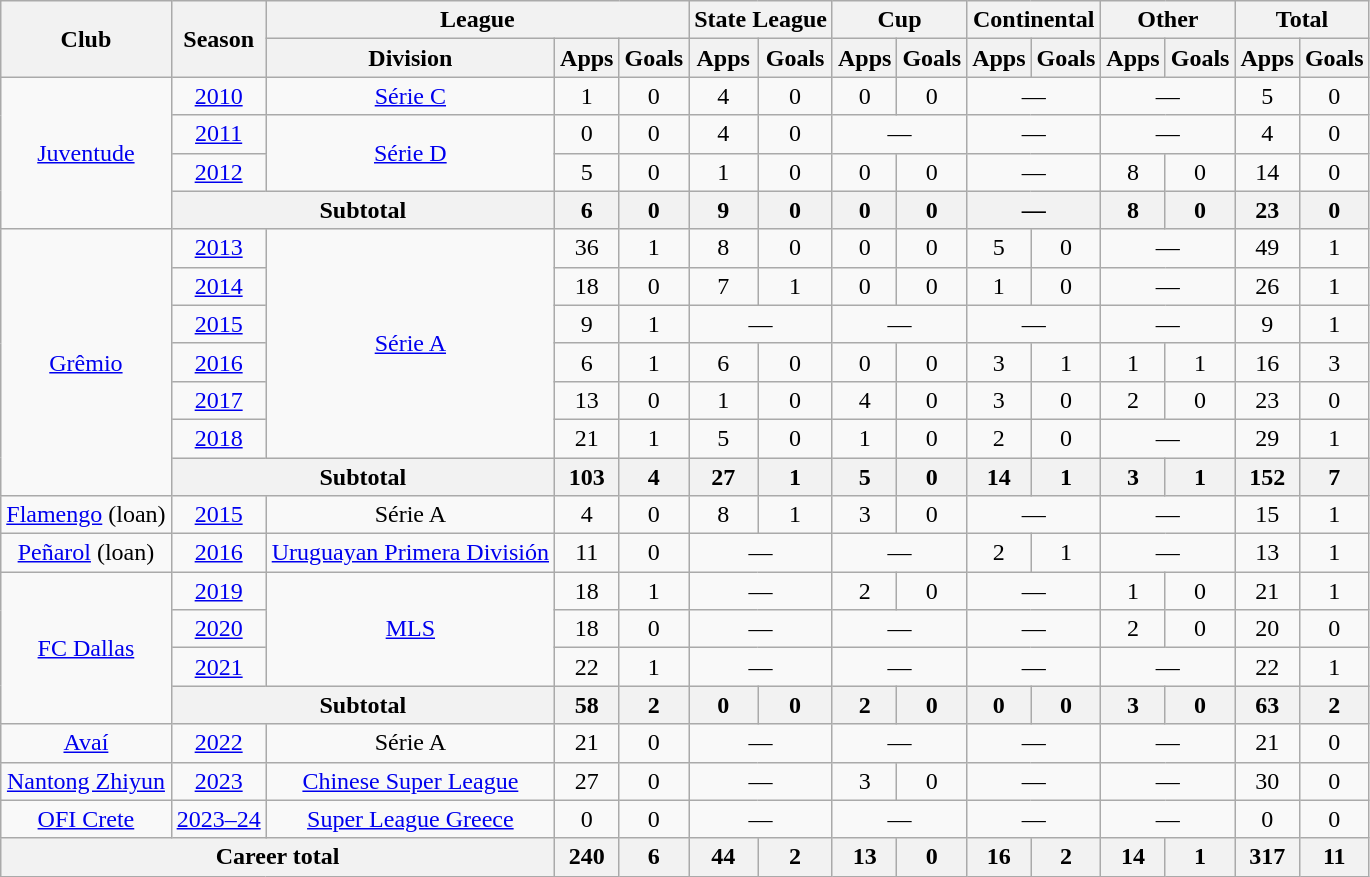<table class="wikitable" style="text-align: center;">
<tr>
<th rowspan="2">Club</th>
<th rowspan="2">Season</th>
<th colspan="3">League</th>
<th colspan="2">State League</th>
<th colspan="2">Cup</th>
<th colspan="2">Continental</th>
<th colspan="2">Other</th>
<th colspan="2">Total</th>
</tr>
<tr>
<th>Division</th>
<th>Apps</th>
<th>Goals</th>
<th>Apps</th>
<th>Goals</th>
<th>Apps</th>
<th>Goals</th>
<th>Apps</th>
<th>Goals</th>
<th>Apps</th>
<th>Goals</th>
<th>Apps</th>
<th>Goals</th>
</tr>
<tr>
<td rowspan="4" valign="center"><a href='#'>Juventude</a></td>
<td><a href='#'>2010</a></td>
<td><a href='#'>Série C</a></td>
<td>1</td>
<td>0</td>
<td>4</td>
<td>0</td>
<td>0</td>
<td>0</td>
<td colspan="2">—</td>
<td colspan="2">—</td>
<td>5</td>
<td>0</td>
</tr>
<tr>
<td><a href='#'>2011</a></td>
<td rowspan="2"><a href='#'>Série D</a></td>
<td>0</td>
<td>0</td>
<td>4</td>
<td>0</td>
<td colspan="2">—</td>
<td colspan="2">—</td>
<td colspan="2">—</td>
<td>4</td>
<td>0</td>
</tr>
<tr>
<td><a href='#'>2012</a></td>
<td>5</td>
<td>0</td>
<td>1</td>
<td>0</td>
<td>0</td>
<td>0</td>
<td colspan="2">—</td>
<td>8</td>
<td>0</td>
<td>14</td>
<td>0</td>
</tr>
<tr>
<th colspan="2">Subtotal</th>
<th>6</th>
<th>0</th>
<th>9</th>
<th>0</th>
<th>0</th>
<th>0</th>
<th colspan="2">—</th>
<th>8</th>
<th>0</th>
<th>23</th>
<th>0</th>
</tr>
<tr>
<td rowspan="7" valign="center"><a href='#'>Grêmio</a></td>
<td><a href='#'>2013</a></td>
<td rowspan="6"><a href='#'>Série A</a></td>
<td>36</td>
<td>1</td>
<td>8</td>
<td>0</td>
<td>0</td>
<td>0</td>
<td>5</td>
<td>0</td>
<td colspan="2">—</td>
<td>49</td>
<td>1</td>
</tr>
<tr>
<td><a href='#'>2014</a></td>
<td>18</td>
<td>0</td>
<td>7</td>
<td>1</td>
<td>0</td>
<td>0</td>
<td>1</td>
<td>0</td>
<td colspan="2">—</td>
<td>26</td>
<td>1</td>
</tr>
<tr>
<td><a href='#'>2015</a></td>
<td>9</td>
<td>1</td>
<td colspan="2">—</td>
<td colspan="2">—</td>
<td colspan="2">—</td>
<td colspan="2">—</td>
<td>9</td>
<td>1</td>
</tr>
<tr>
<td><a href='#'>2016</a></td>
<td>6</td>
<td>1</td>
<td>6</td>
<td>0</td>
<td>0</td>
<td>0</td>
<td>3</td>
<td>1</td>
<td>1</td>
<td>1</td>
<td>16</td>
<td>3</td>
</tr>
<tr>
<td><a href='#'>2017</a></td>
<td>13</td>
<td>0</td>
<td>1</td>
<td>0</td>
<td>4</td>
<td>0</td>
<td>3</td>
<td>0</td>
<td>2</td>
<td>0</td>
<td>23</td>
<td>0</td>
</tr>
<tr>
<td><a href='#'>2018</a></td>
<td>21</td>
<td>1</td>
<td>5</td>
<td>0</td>
<td>1</td>
<td>0</td>
<td>2</td>
<td>0</td>
<td colspan="2">—</td>
<td>29</td>
<td>1</td>
</tr>
<tr>
<th colspan="2">Subtotal</th>
<th>103</th>
<th>4</th>
<th>27</th>
<th>1</th>
<th>5</th>
<th>0</th>
<th>14</th>
<th>1</th>
<th>3</th>
<th>1</th>
<th>152</th>
<th>7</th>
</tr>
<tr>
<td valign="center"><a href='#'>Flamengo</a> (loan)</td>
<td><a href='#'>2015</a></td>
<td>Série A</td>
<td>4</td>
<td>0</td>
<td>8</td>
<td>1</td>
<td>3</td>
<td>0</td>
<td colspan="2">—</td>
<td colspan="2">—</td>
<td>15</td>
<td>1</td>
</tr>
<tr>
<td valign="center"><a href='#'>Peñarol</a> (loan)</td>
<td><a href='#'>2016</a></td>
<td><a href='#'>Uruguayan Primera División</a></td>
<td>11</td>
<td>0</td>
<td colspan="2">—</td>
<td colspan="2">—</td>
<td>2</td>
<td>1</td>
<td colspan="2">—</td>
<td>13</td>
<td>1</td>
</tr>
<tr>
<td rowspan="4" valign="center"><a href='#'>FC Dallas</a></td>
<td><a href='#'>2019</a></td>
<td rowspan="3"><a href='#'>MLS</a></td>
<td>18</td>
<td>1</td>
<td colspan="2">—</td>
<td>2</td>
<td>0</td>
<td colspan="2">—</td>
<td>1</td>
<td>0</td>
<td>21</td>
<td>1</td>
</tr>
<tr>
<td><a href='#'>2020</a></td>
<td>18</td>
<td>0</td>
<td colspan="2">—</td>
<td colspan="2">—</td>
<td colspan="2">—</td>
<td>2</td>
<td>0</td>
<td>20</td>
<td>0</td>
</tr>
<tr>
<td><a href='#'>2021</a></td>
<td>22</td>
<td>1</td>
<td colspan="2">—</td>
<td colspan="2">—</td>
<td colspan="2">—</td>
<td colspan="2">—</td>
<td>22</td>
<td>1</td>
</tr>
<tr>
<th colspan="2">Subtotal</th>
<th>58</th>
<th>2</th>
<th>0</th>
<th>0</th>
<th>2</th>
<th>0</th>
<th>0</th>
<th>0</th>
<th>3</th>
<th>0</th>
<th>63</th>
<th>2</th>
</tr>
<tr>
<td valign="center"><a href='#'>Avaí</a></td>
<td><a href='#'>2022</a></td>
<td>Série A</td>
<td>21</td>
<td>0</td>
<td colspan="2">—</td>
<td colspan="2">—</td>
<td colspan="2">—</td>
<td colspan="2">—</td>
<td>21</td>
<td>0</td>
</tr>
<tr>
<td valign="center"><a href='#'>Nantong Zhiyun</a></td>
<td><a href='#'>2023</a></td>
<td><a href='#'>Chinese Super League</a></td>
<td>27</td>
<td>0</td>
<td colspan="2">—</td>
<td>3</td>
<td>0</td>
<td colspan="2">—</td>
<td colspan="2">—</td>
<td>30</td>
<td>0</td>
</tr>
<tr>
<td valign="center"><a href='#'>OFI Crete</a></td>
<td><a href='#'>2023–24</a></td>
<td><a href='#'>Super League Greece</a></td>
<td>0</td>
<td>0</td>
<td colspan="2">—</td>
<td colspan="2">—</td>
<td colspan="2">—</td>
<td colspan="2">—</td>
<td>0</td>
<td>0</td>
</tr>
<tr>
<th colspan="3"><strong>Career total</strong></th>
<th>240</th>
<th>6</th>
<th>44</th>
<th>2</th>
<th>13</th>
<th>0</th>
<th>16</th>
<th>2</th>
<th>14</th>
<th>1</th>
<th>317</th>
<th>11</th>
</tr>
</table>
